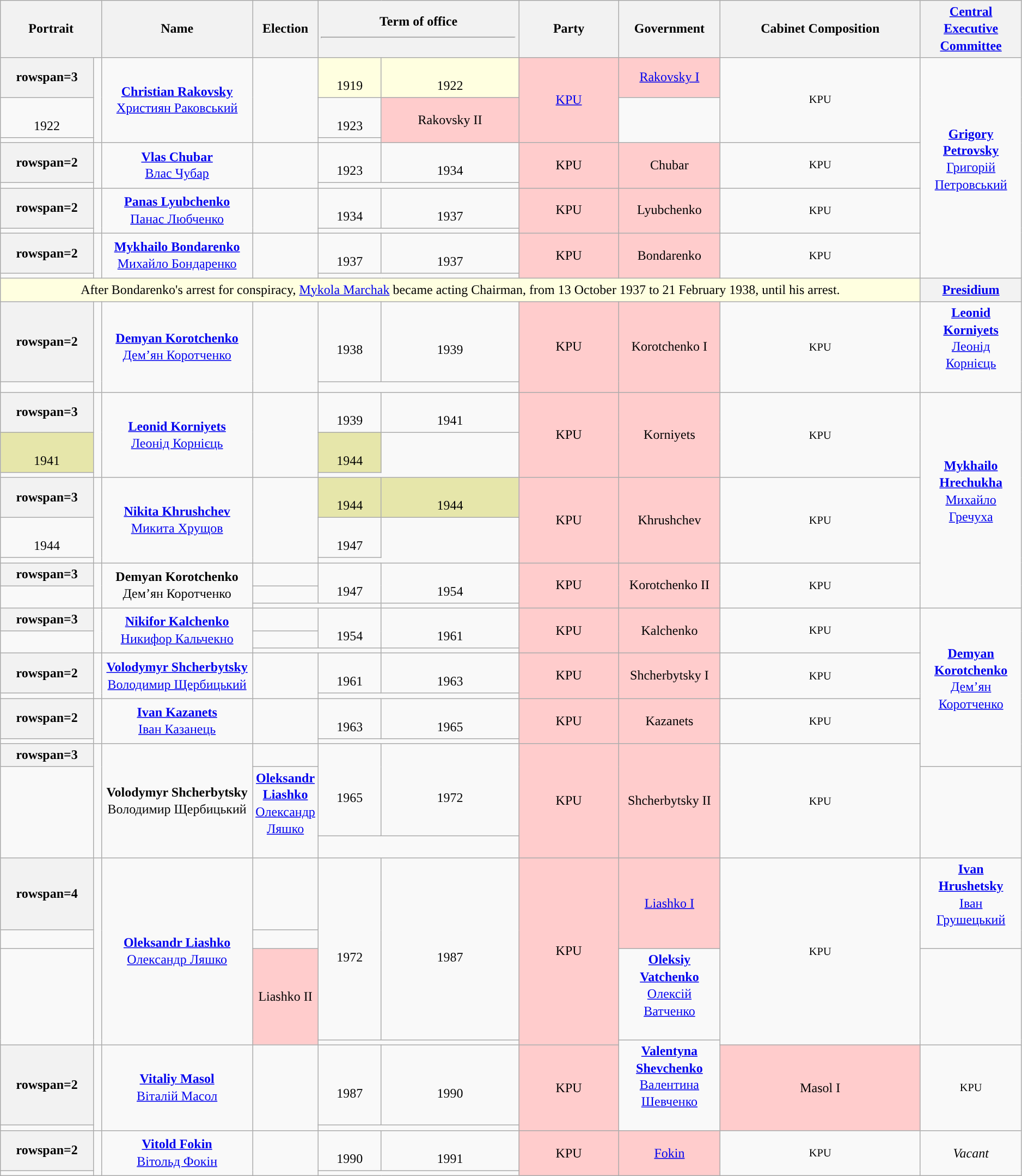<table class="wikitable plainrowheaders" style="text-align: center; line-height: 130%; width: 99%">
<tr>
<th scope="col" colspan="2" style="width: 10%">Portrait</th>
<th scope="col" style="width: 15%">Name<br></th>
<th scope="col" style="width: 5%">Election</th>
<th scope="col" colspan="2" style="width: 20%">Term of office<hr></th>
<th scope="col" style="width: 10%">Party</th>
<th scope="col" style="width: 10%">Government</th>
<th scope="col" style="width: 20%">Cabinet Composition</th>
<th scope="col" style="width: 10%"><a href='#'>Central Executive Committee</a></th>
</tr>
<tr>
<th>rowspan=3 </th>
<td rowspan=3></td>
<td rowspan=3><a href='#'><strong>Christian Rakovsky</strong><br><span>Християн Раковський</span></a><br></td>
<td rowspan=3></td>
<td class="nowrap" style="background:#FFFFE0"><br>1919</td>
<td class="nowrap" style="background:#FFFFE0"><br>1922</td>
<td rowspan=3 style="background:#FFCCCC"><a href='#'>KPU</a></td>
<td style="background:#FFCCCC"><a href='#'>Rakovsky I</a></td>
<td rowspan="3" style="font-size:85%; font-weight:normal; line-height:normal; text-align:center">KPU</td>
<td rowspan="9" style="font-weight:normal; text-align:center"><a href='#'><strong>Grigory<br>Petrovsky</strong><br><span>Григорій<br>Петровський</span></a><br><br></td>
</tr>
<tr>
<td class="nowrap"><br>1922</td>
<td class="nowrap"><br>1923</td>
<td rowspan=2 style="background:#FFCCCC">Rakovsky II</td>
</tr>
<tr>
<td colspan="2" style="font-weight:normal; text-align:center; font-size:85%"></td>
</tr>
<tr>
<th>rowspan=2 </th>
<td rowspan=2></td>
<td rowspan=2><a href='#'><strong>Vlas Chubar</strong><br><span>Влас Чубар</span></a><br></td>
<td rowspan=2></td>
<td class="nowrap"><br>1923</td>
<td class="nowrap"><br>1934</td>
<td rowspan=2 style="background:#FFCCCC">KPU</td>
<td rowspan=2 style="background:#FFCCCC">Chubar</td>
<td rowspan="2" style="font-size:85%; font-weight:normal; line-height:normal; text-align:center">KPU</td>
</tr>
<tr>
<td colspan="2" style="font-weight:normal; text-align:center; font-size:85%"></td>
</tr>
<tr>
<th>rowspan=2 </th>
<td rowspan=2></td>
<td rowspan=2><a href='#'><strong>Panas Lyubchenko</strong><br><span>Панас Любченко</span></a><br></td>
<td rowspan=2></td>
<td class="nowrap"><br>1934</td>
<td class="nowrap"><br>1937</td>
<td rowspan=2 style="background:#FFCCCC">KPU</td>
<td rowspan=2 style="background:#FFCCCC">Lyubchenko</td>
<td rowspan="2" style="font-size:85%; font-weight:normal; line-height:normal; text-align:center">KPU</td>
</tr>
<tr>
<td colspan="2" style="font-weight:normal; text-align:center; font-size:85%"> </td>
</tr>
<tr>
<th>rowspan=2 </th>
<td rowspan=2></td>
<td rowspan=2><a href='#'><strong>Mykhailo Bondarenko</strong><br><span>Михайло Бондаренко</span></a><br></td>
<td rowspan=2></td>
<td class="nowrap"><br>1937</td>
<td class="nowrap"><br>1937</td>
<td rowspan=2 style="background:#FFCCCC">KPU</td>
<td rowspan=2 style="background:#FFCCCC">Bondarenko</td>
<td rowspan="2" style="font-size:85%; font-weight:normal; line-height:normal; text-align:center">KPU</td>
</tr>
<tr>
<td colspan="2" style="font-weight:normal; text-align:center; font-size:85%"></td>
</tr>
<tr>
<td colspan=9 style="background:#FFFFE0">After Bondarenko's arrest for conspiracy, <a href='#'>Mykola Marchak</a> became acting Chairman, from 13 October 1937 to 21 February 1938, until his arrest.</td>
<th><a href='#'>Presidium</a></th>
</tr>
<tr>
<th>rowspan=2 </th>
<td rowspan=2></td>
<td rowspan=2><a href='#'><strong>Demyan Korotchenko</strong><br><span>Дем’ян Коротченко</span></a><br></td>
<td rowspan=2></td>
<td class="nowrap"><br>1938</td>
<td class="nowrap"><br>1939</td>
<td rowspan=2 style="background:#FFCCCC">KPU</td>
<td rowspan=2 style="background:#FFCCCC">Korotchenko I</td>
<td rowspan="2" style="font-size:85%; font-weight:normal; line-height:normal; text-align:center">KPU</td>
<td rowspan="2" style="font-weight:normal; text-align:center"><a href='#'><strong>Leonid<br>Korniyets</strong><br><span>Леонід<br>Корнієць</span></a><br><br></td>
</tr>
<tr>
<td colspan="2" style="font-weight:normal; text-align:center; font-size:85%"></td>
</tr>
<tr>
<th>rowspan=3 </th>
<td rowspan=3></td>
<td rowspan=3><a href='#'><strong>Leonid Korniyets</strong><br><span>Леонід Корнієць</span></a><br></td>
<td rowspan=3></td>
<td class="nowrap"><br>1939</td>
<td class="nowrap"><br>1941</td>
<td rowspan=3 style="background:#FFCCCC">KPU</td>
<td rowspan=3 style="background:#FFCCCC">Korniyets</td>
<td rowspan="3" style="font-size:85%; font-weight:normal; line-height:normal; text-align:center">KPU</td>
<td rowspan="9" style="font-weight:normal; text-align:center"><a href='#'><strong>Mykhailo<br>Hrechukha</strong><br><span>Михайло<br>Гречуха</span></a><br><br></td>
</tr>
<tr>
<td class="nowrap" style="background:#E6E6AA"><br>1941</td>
<td class="nowrap" style="background:#E6E6AA"><br>1944</td>
</tr>
<tr>
<td colspan="2" style="font-weight:normal; text-align:center; font-size:85%"></td>
</tr>
<tr>
<th>rowspan=3 </th>
<td rowspan=3></td>
<td rowspan=3><a href='#'><strong>Nikita Khrushchev</strong><br><span>Микита Хрущов</span></a><br></td>
<td rowspan=3></td>
<td class="nowrap" style="background:#E6E6AA"><br>1944</td>
<td class="nowrap" style="background:#E6E6AA"><br>1944</td>
<td rowspan=3 style="background:#FFCCCC">KPU</td>
<td rowspan=3 style="background:#FFCCCC">Khrushchev</td>
<td rowspan="3" style="font-size:85%; font-weight:normal; line-height:normal; text-align:center">KPU</td>
</tr>
<tr>
<td class="nowrap"><br>1944</td>
<td class="nowrap"><br>1947</td>
</tr>
<tr>
<td colspan="2" style="font-weight:normal; text-align:center; font-size:85%"></td>
</tr>
<tr>
<th>rowspan=3 </th>
<td rowspan=3></td>
<td rowspan=3><strong>Demyan Korotchenko</strong><br><span>Дем’ян Коротченко</span><br></td>
<td></td>
<td rowspan=2 class="nowrap"><br>1947</td>
<td rowspan=2 class="nowrap"><br>1954</td>
<td rowspan=3 style="background:#FFCCCC">KPU</td>
<td rowspan=3 style="background:#FFCCCC">Korotchenko II</td>
<td rowspan="3" style="font-size:85%; font-weight:normal; line-height:normal; text-align:center">KPU</td>
</tr>
<tr>
<td rowspan=2></td>
</tr>
<tr>
<td colspan="2" style="font-weight:normal; text-align:center; font-size:85%"></td>
</tr>
<tr>
<th>rowspan=3 </th>
<td rowspan=3></td>
<td rowspan=3><a href='#'><strong>Nikifor Kalchenko</strong><br><span>Никифор Кальчекно</span></a><br></td>
<td></td>
<td rowspan=2 class="nowrap"><br>1954</td>
<td rowspan=2 class="nowrap"><br>1961</td>
<td rowspan=3 style="background:#FFCCCC">KPU</td>
<td rowspan=3 style="background:#FFCCCC">Kalchenko</td>
<td rowspan="3" style="font-size:85%; font-weight:normal; line-height:normal; text-align:center">KPU</td>
<td rowspan="8" style="font-weight:normal; text-align:center"><a href='#'><strong>Demyan<br>Korotchenko</strong><br><span>Дем’ян<br>Коротченко</span></a><br><br></td>
</tr>
<tr>
<td rowspan=2></td>
</tr>
<tr>
<td colspan="2" style="font-weight:normal; text-align:center; font-size:85%"></td>
</tr>
<tr>
<th>rowspan=2 </th>
<td rowspan=2></td>
<td rowspan=2><a href='#'><strong>Volodymyr Shcherbytsky</strong><br><span>Володимир Щербицький</span></a><br></td>
<td rowspan=2></td>
<td class="nowrap"><br>1961</td>
<td class="nowrap"><br>1963</td>
<td rowspan=2 style="background:#FFCCCC">KPU</td>
<td rowspan=2 style="background:#FFCCCC">Shcherbytsky I</td>
<td rowspan="2" style="font-size:85%; font-weight:normal; line-height:normal; text-align:center">KPU</td>
</tr>
<tr>
<td colspan="2" style="font-weight:normal; text-align:center; font-size:85%"></td>
</tr>
<tr>
<th>rowspan=2 </th>
<td rowspan=2></td>
<td rowspan=2><a href='#'><strong>Ivan Kazanets</strong><br><span> Іван Казанець</span></a><br></td>
<td rowspan=2></td>
<td class="nowrap"><br>1963</td>
<td class="nowrap"><br>1965</td>
<td rowspan=2 style="background:#FFCCCC">KPU</td>
<td rowspan=2 style="background:#FFCCCC">Kazanets</td>
<td rowspan="2" style="font-size:85%; font-weight:normal; line-height:normal; text-align:center">KPU</td>
</tr>
<tr>
<td colspan="2" style="font-weight:normal; text-align:center; font-size:85%"></td>
</tr>
<tr>
<th>rowspan=3 </th>
<td rowspan=3></td>
<td rowspan=3><strong>Volodymyr Shcherbytsky</strong><br><span>Володимир Щербицький</span><br></td>
<td></td>
<td rowspan=2 class="nowrap"><br>1965</td>
<td rowspan=2 class="nowrap"><br>1972</td>
<td rowspan=3 style="background:#FFCCCC">KPU</td>
<td rowspan=3 style="background:#FFCCCC">Shcherbytsky II</td>
<td rowspan="3" style="font-size:85%; font-weight:normal; line-height:normal; text-align:center">KPU</td>
</tr>
<tr>
<td rowspan=2></td>
<td rowspan="2" style="font-weight:normal; text-align:center"><a href='#'><strong>Oleksandr<br>Liashko</strong><br><span>Олександр<br>Ляшко</span></a><br><br></td>
</tr>
<tr>
<td colspan="2" style="font-weight:normal; text-align:center; font-size:85%"></td>
</tr>
<tr>
<th>rowspan=4 </th>
<td rowspan=4></td>
<td rowspan=4><a href='#'><strong>Oleksandr Liashko</strong><br><span>Олександр Ляшко</span></a><br></td>
<td></td>
<td rowspan=3 class="nowrap"><br>1972</td>
<td rowspan=3 class="nowrap"><br>1987</td>
<td rowspan=4 style="background:#FFCCCC">KPU</td>
<td rowspan=2 style="background:#FFCCCC"><a href='#'>Liashko I</a></td>
<td rowspan="4" style="font-size:85%; font-weight:normal; line-height:normal; text-align:center">KPU</td>
<td rowspan="2" style="font-weight:normal; text-align:center"><a href='#'><strong>Ivan<br>Hrushetsky</strong><br><span>Іван<br>Грушецький</span></a><br><br></td>
</tr>
<tr>
<td></td>
</tr>
<tr>
<td rowspan=2></td>
<td rowspan=2 style="background:#FFCCCC">Liashko II</td>
<td style="font-weight:normal; text-align:center"><a href='#'><strong>Oleksiy<br>Vatchenko</strong><br><span>Олексій<br>Ватченко</span></a><br><br></td>
</tr>
<tr>
<td colspan="2" style="font-weight:normal; text-align:center; font-size:85%"></td>
<td rowspan="3" style="font-weight:normal; text-align:center"><a href='#'><strong>Valentyna<br>Shevchenko</strong><br><span>Валентина<br>Шевченко</span></a><br><br></td>
</tr>
<tr>
<th>rowspan=2 </th>
<td rowspan=2></td>
<td rowspan=2><a href='#'><strong>Vitaliy Masol</strong><br><span>Віталій Масол</span></a><br></td>
<td rowspan=2></td>
<td class="nowrap"><br>1987</td>
<td class="nowrap"><br>1990</td>
<td rowspan=2 style="background:#FFCCCC">KPU</td>
<td rowspan=2 style="background:#FFCCCC">Masol I</td>
<td rowspan="2" style="font-size:85%; font-weight:normal; line-height:normal; text-align:center">KPU</td>
</tr>
<tr>
<td colspan="2" style="font-weight:normal; text-align:center; font-size:85%"></td>
</tr>
<tr>
<th>rowspan=2 </th>
<td rowspan=2></td>
<td rowspan=2><a href='#'><strong>Vitold Fokin</strong><br><span>Вітольд Фокін</span></a><br></td>
<td rowspan=2><a href='#'></a></td>
<td class="nowrap"><br>1990</td>
<td class="nowrap"><br>1991</td>
<td rowspan=2 style="background:#FFCCCC">KPU</td>
<td rowspan=2 style="background:#FFCCCC"><a href='#'>Fokin</a></td>
<td rowspan="2" style="font-size:85%; font-weight:normal; line-height:normal; text-align:center">KPU</td>
<td rowspan="2" style="font-weight:normal; text-align:center"><em>Vacant</em><br></td>
</tr>
<tr>
<td colspan="2" style="font-weight:normal; text-align:center; font-size:85%"></td>
</tr>
</table>
